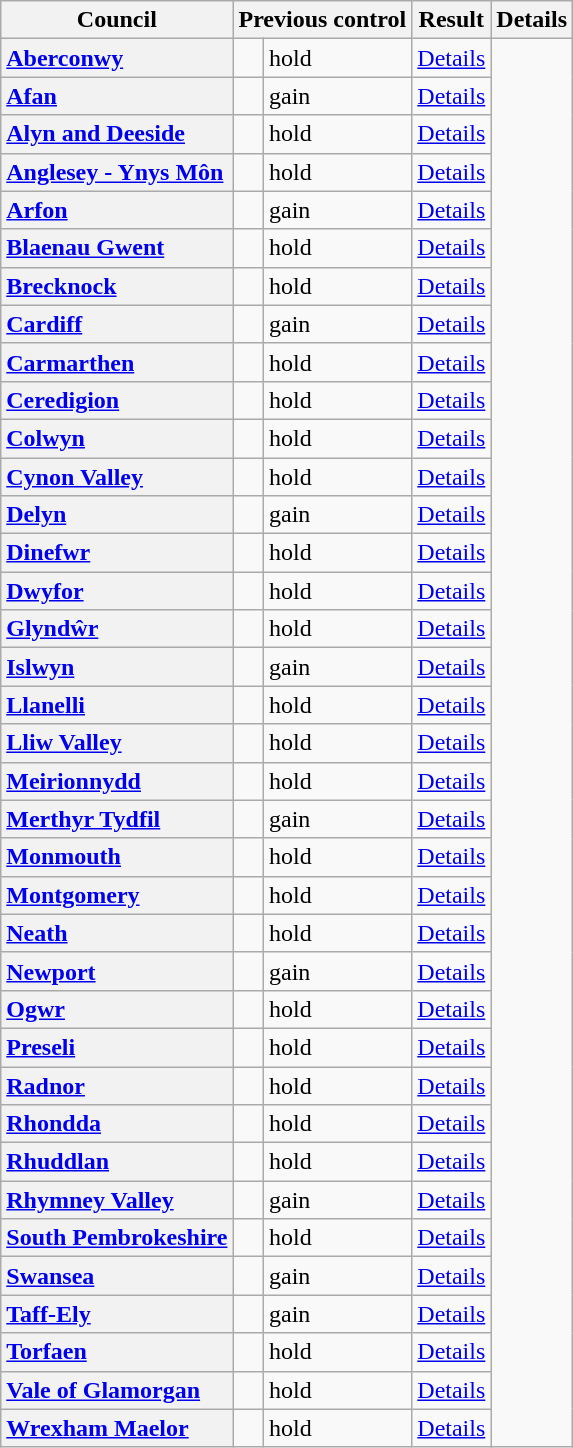<table class="wikitable sortable" border="1">
<tr>
<th scope="col">Council</th>
<th colspan=2>Previous control</th>
<th colspan=2>Result</th>
<th class="unsortable" scope="col">Details</th>
</tr>
<tr>
<th scope="row" style="text-align: left;"><a href='#'>Aberconwy</a></th>
<td></td>
<td> hold</td>
<td><a href='#'>Details</a></td>
</tr>
<tr>
<th scope="row" style="text-align: left;"><a href='#'>Afan</a></th>
<td></td>
<td> gain</td>
<td><a href='#'>Details</a></td>
</tr>
<tr>
<th scope="row" style="text-align: left;"><a href='#'>Alyn and Deeside</a></th>
<td></td>
<td> hold</td>
<td><a href='#'>Details</a></td>
</tr>
<tr>
<th scope="row" style="text-align: left;"><a href='#'>Anglesey - Ynys Môn</a></th>
<td></td>
<td> hold</td>
<td><a href='#'>Details</a></td>
</tr>
<tr>
<th scope="row" style="text-align: left;"><a href='#'>Arfon</a></th>
<td></td>
<td> gain</td>
<td><a href='#'>Details</a></td>
</tr>
<tr>
<th scope="row" style="text-align: left;"><a href='#'>Blaenau Gwent</a></th>
<td></td>
<td> hold</td>
<td><a href='#'>Details</a></td>
</tr>
<tr>
<th scope="row" style="text-align: left;"><a href='#'>Brecknock</a></th>
<td></td>
<td> hold</td>
<td><a href='#'>Details</a></td>
</tr>
<tr>
<th scope="row" style="text-align: left;"><a href='#'>Cardiff</a></th>
<td></td>
<td> gain</td>
<td><a href='#'>Details</a></td>
</tr>
<tr>
<th scope="row" style="text-align: left;"><a href='#'>Carmarthen</a></th>
<td></td>
<td> hold</td>
<td><a href='#'>Details</a></td>
</tr>
<tr>
<th scope="row" style="text-align: left;"><a href='#'>Ceredigion</a></th>
<td></td>
<td> hold</td>
<td><a href='#'>Details</a></td>
</tr>
<tr>
<th scope="row" style="text-align: left;"><a href='#'>Colwyn</a></th>
<td></td>
<td> hold</td>
<td><a href='#'>Details</a></td>
</tr>
<tr>
<th scope="row" style="text-align: left;"><a href='#'>Cynon Valley</a></th>
<td></td>
<td> hold</td>
<td><a href='#'>Details</a></td>
</tr>
<tr>
<th scope="row" style="text-align: left;"><a href='#'>Delyn</a></th>
<td></td>
<td> gain</td>
<td><a href='#'>Details</a></td>
</tr>
<tr>
<th scope="row" style="text-align: left;"><a href='#'>Dinefwr</a></th>
<td></td>
<td> hold</td>
<td><a href='#'>Details</a></td>
</tr>
<tr>
<th scope="row" style="text-align: left;"><a href='#'>Dwyfor</a></th>
<td></td>
<td> hold</td>
<td><a href='#'>Details</a></td>
</tr>
<tr>
<th scope="row" style="text-align: left;"><a href='#'>Glyndŵr</a></th>
<td></td>
<td> hold</td>
<td><a href='#'>Details</a></td>
</tr>
<tr>
<th scope="row" style="text-align: left;"><a href='#'>Islwyn</a></th>
<td></td>
<td> gain</td>
<td><a href='#'>Details</a></td>
</tr>
<tr>
<th scope="row" style="text-align: left;"><a href='#'>Llanelli</a></th>
<td></td>
<td> hold</td>
<td><a href='#'>Details</a></td>
</tr>
<tr>
<th scope="row" style="text-align: left;"><a href='#'>Lliw Valley</a></th>
<td></td>
<td> hold</td>
<td><a href='#'>Details</a></td>
</tr>
<tr>
<th scope="row" style="text-align: left;"><a href='#'>Meirionnydd</a></th>
<td></td>
<td> hold</td>
<td><a href='#'>Details</a></td>
</tr>
<tr>
<th scope="row" style="text-align: left;"><a href='#'>Merthyr Tydfil</a></th>
<td></td>
<td> gain</td>
<td><a href='#'>Details</a></td>
</tr>
<tr>
<th scope="row" style="text-align: left;"><a href='#'>Monmouth</a></th>
<td></td>
<td> hold</td>
<td><a href='#'>Details</a></td>
</tr>
<tr>
<th scope="row" style="text-align: left;"><a href='#'>Montgomery</a></th>
<td></td>
<td> hold</td>
<td><a href='#'>Details</a></td>
</tr>
<tr>
<th scope="row" style="text-align: left;"><a href='#'>Neath</a></th>
<td></td>
<td> hold</td>
<td><a href='#'>Details</a></td>
</tr>
<tr>
<th scope="row" style="text-align: left;"><a href='#'>Newport</a></th>
<td></td>
<td> gain</td>
<td><a href='#'>Details</a></td>
</tr>
<tr>
<th scope="row" style="text-align: left;"><a href='#'>Ogwr</a></th>
<td></td>
<td> hold</td>
<td><a href='#'>Details</a></td>
</tr>
<tr>
<th scope="row" style="text-align: left;"><a href='#'>Preseli</a></th>
<td></td>
<td> hold</td>
<td><a href='#'>Details</a></td>
</tr>
<tr>
<th scope="row" style="text-align: left;"><a href='#'>Radnor</a></th>
<td></td>
<td> hold</td>
<td><a href='#'>Details</a></td>
</tr>
<tr>
<th scope="row" style="text-align: left;"><a href='#'>Rhondda</a></th>
<td></td>
<td> hold</td>
<td><a href='#'>Details</a></td>
</tr>
<tr>
<th scope="row" style="text-align: left;"><a href='#'>Rhuddlan</a></th>
<td></td>
<td> hold</td>
<td><a href='#'>Details</a></td>
</tr>
<tr>
<th scope="row" style="text-align: left;"><a href='#'>Rhymney Valley</a></th>
<td></td>
<td> gain</td>
<td><a href='#'>Details</a></td>
</tr>
<tr>
<th scope="row" style="text-align: left;"><a href='#'>South Pembrokeshire</a></th>
<td></td>
<td> hold</td>
<td><a href='#'>Details</a></td>
</tr>
<tr>
<th scope="row" style="text-align: left;"><a href='#'>Swansea</a></th>
<td></td>
<td> gain</td>
<td><a href='#'>Details</a></td>
</tr>
<tr>
<th scope="row" style="text-align: left;"><a href='#'>Taff-Ely</a></th>
<td></td>
<td> gain</td>
<td><a href='#'>Details</a></td>
</tr>
<tr>
<th scope="row" style="text-align: left;"><a href='#'>Torfaen</a></th>
<td></td>
<td> hold</td>
<td><a href='#'>Details</a></td>
</tr>
<tr>
<th scope="row" style="text-align: left;"><a href='#'>Vale of Glamorgan</a></th>
<td></td>
<td> hold</td>
<td><a href='#'>Details</a></td>
</tr>
<tr>
<th scope="row" style="text-align: left;"><a href='#'>Wrexham Maelor</a></th>
<td></td>
<td> hold</td>
<td><a href='#'>Details</a></td>
</tr>
</table>
